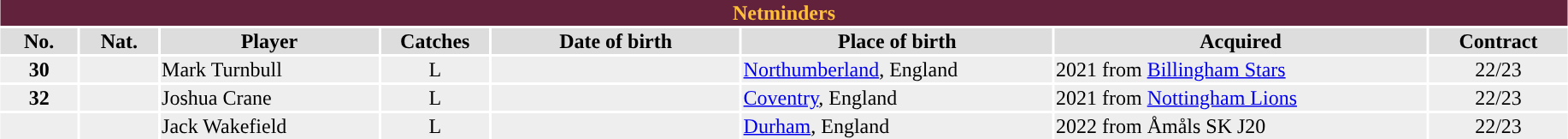<table class="toccolours"  style="width:97%; clear:both; margin:1.5em auto; text-align:center;">
<tr>
<th colspan="10" style="background:#62223b; color:#ffbf3a;”">Netminders</th>
</tr>
<tr style="background:#ddd;">
<th width=5%>No.</th>
<th width=5%>Nat.</th>
<th !width=22%>Player</th>
<th width=7%>Catches</th>
<th width=16%>Date of birth</th>
<th width=20%>Place of birth</th>
<th width=24%>Acquired</th>
<td><strong>Contract</strong></td>
</tr>
<tr style="background:#eee;">
<td><strong>30</strong></td>
<td></td>
<td align=left>Mark Turnbull</td>
<td>L</td>
<td align=left></td>
<td align=left><a href='#'>Northumberland</a>, England</td>
<td align=left>2021 from <a href='#'>Billingham Stars</a></td>
<td>22/23</td>
</tr>
<tr style="background:#eee;">
<td><strong>32</strong></td>
<td></td>
<td align=left>Joshua Crane</td>
<td>L</td>
<td align=left></td>
<td align=left><a href='#'>Coventry</a>, England</td>
<td align=left>2021 from <a href='#'>Nottingham Lions</a></td>
<td>22/23</td>
</tr>
<tr style="background:#eee;">
<td></td>
<td></td>
<td align=left>Jack Wakefield</td>
<td>L</td>
<td align=left></td>
<td align=left><a href='#'>Durham</a>, England</td>
<td align=left>2022 from Åmåls SK J20</td>
<td>22/23</td>
</tr>
</table>
